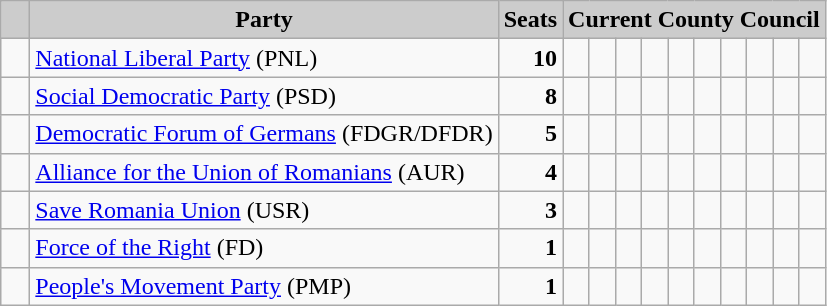<table class="wikitable">
<tr>
<th style="background:#ccc">   </th>
<th style="background:#ccc">Party</th>
<th style="background:#ccc">Seats</th>
<th style="background:#ccc" colspan="18">Current County Council</th>
</tr>
<tr>
<td>  </td>
<td><a href='#'>National Liberal Party</a> (PNL)</td>
<td style="text-align: right"><strong>10</strong></td>
<td>  </td>
<td>  </td>
<td>  </td>
<td>  </td>
<td>  </td>
<td>  </td>
<td>  </td>
<td>  </td>
<td>  </td>
<td>  </td>
</tr>
<tr>
<td>  </td>
<td><a href='#'>Social Democratic Party</a> (PSD)</td>
<td style="text-align: right"><strong>8</strong></td>
<td>  </td>
<td>  </td>
<td>  </td>
<td>  </td>
<td>  </td>
<td>  </td>
<td>  </td>
<td>  </td>
<td> </td>
<td> </td>
</tr>
<tr>
<td>  </td>
<td><a href='#'>Democratic Forum of Germans</a> (FDGR/DFDR)</td>
<td style="text-align: right"><strong>5</strong></td>
<td>  </td>
<td>  </td>
<td>  </td>
<td>  </td>
<td>  </td>
<td> </td>
<td> </td>
<td> </td>
<td> </td>
<td> </td>
</tr>
<tr>
<td>  </td>
<td><a href='#'>Alliance for the Union of Romanians</a> (AUR)</td>
<td style="text-align: right"><strong>4</strong></td>
<td>  </td>
<td>  </td>
<td>  </td>
<td>  </td>
<td> </td>
<td> </td>
<td> </td>
<td> </td>
<td> </td>
<td> </td>
</tr>
<tr>
<td>  </td>
<td><a href='#'>Save Romania Union</a> (USR)</td>
<td style="text-align: right"><strong>3</strong></td>
<td>  </td>
<td>  </td>
<td>  </td>
<td> </td>
<td> </td>
<td> </td>
<td> </td>
<td> </td>
<td> </td>
<td> </td>
</tr>
<tr>
<td>  </td>
<td><a href='#'>Force of the Right</a> (FD)</td>
<td style="text-align: right"><strong>1</strong></td>
<td>  </td>
<td> </td>
<td> </td>
<td> </td>
<td> </td>
<td> </td>
<td> </td>
<td> </td>
<td> </td>
<td> </td>
</tr>
<tr>
<td>  </td>
<td><a href='#'>People's Movement Party</a> (PMP)</td>
<td style="text-align: right"><strong>1</strong></td>
<td>  </td>
<td> </td>
<td> </td>
<td> </td>
<td> </td>
<td> </td>
<td> </td>
<td> </td>
<td> </td>
<td> </td>
</tr>
</table>
